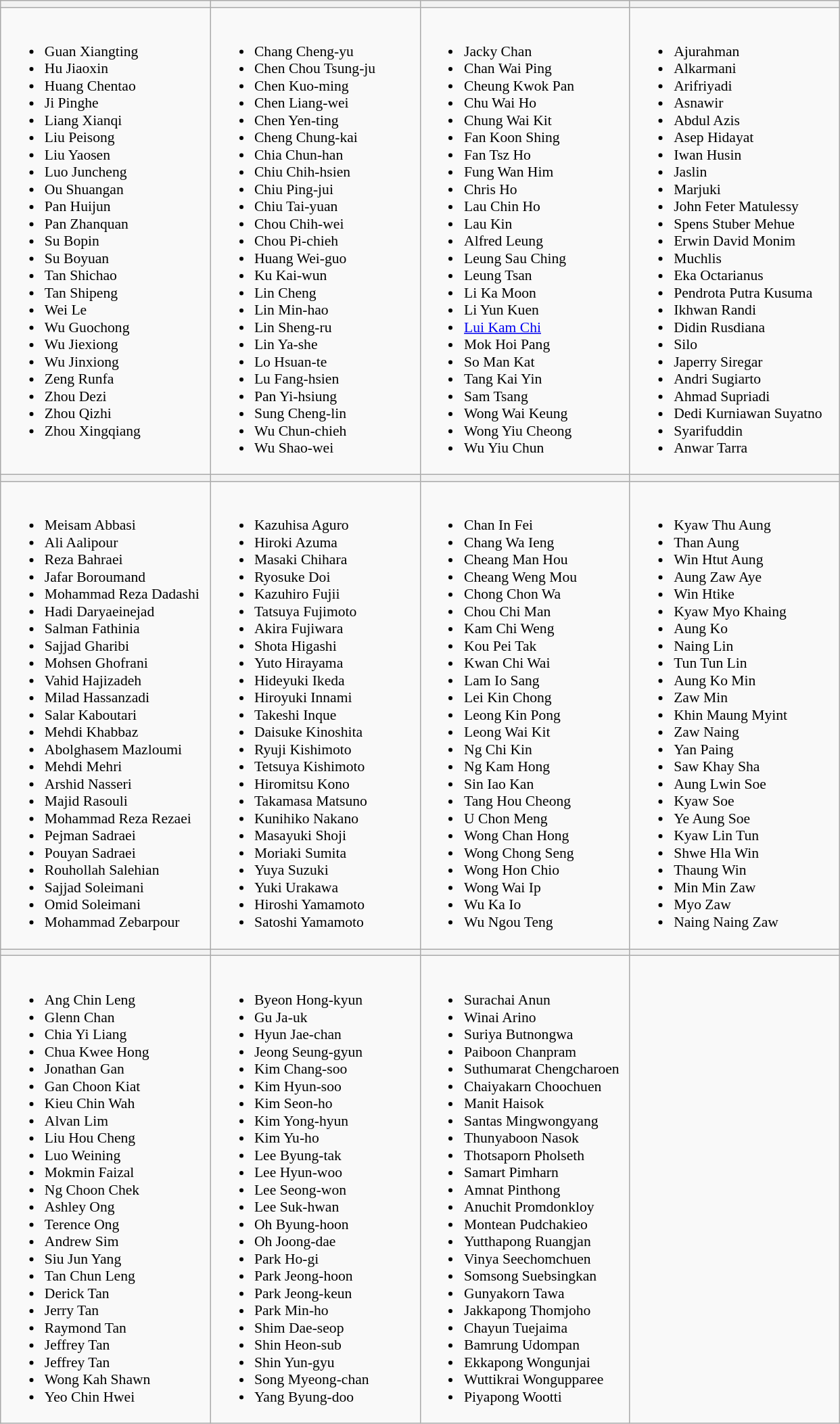<table class="wikitable" style="font-size:90%">
<tr>
<th width=200></th>
<th width=200></th>
<th width=200></th>
<th width=200></th>
</tr>
<tr>
<td valign=top><br><ul><li>Guan Xiangting</li><li>Hu Jiaoxin</li><li>Huang Chentao</li><li>Ji Pinghe</li><li>Liang Xianqi</li><li>Liu Peisong</li><li>Liu Yaosen</li><li>Luo Juncheng</li><li>Ou Shuangan</li><li>Pan Huijun</li><li>Pan Zhanquan</li><li>Su Bopin</li><li>Su Boyuan</li><li>Tan Shichao</li><li>Tan Shipeng</li><li>Wei Le</li><li>Wu Guochong</li><li>Wu Jiexiong</li><li>Wu Jinxiong</li><li>Zeng Runfa</li><li>Zhou Dezi</li><li>Zhou Qizhi</li><li>Zhou Xingqiang</li></ul></td>
<td valign=top><br><ul><li>Chang Cheng-yu</li><li>Chen Chou Tsung-ju</li><li>Chen Kuo-ming</li><li>Chen Liang-wei</li><li>Chen Yen-ting</li><li>Cheng Chung-kai</li><li>Chia Chun-han</li><li>Chiu Chih-hsien</li><li>Chiu Ping-jui</li><li>Chiu Tai-yuan</li><li>Chou Chih-wei</li><li>Chou Pi-chieh</li><li>Huang Wei-guo</li><li>Ku Kai-wun</li><li>Lin Cheng</li><li>Lin Min-hao</li><li>Lin Sheng-ru</li><li>Lin Ya-she</li><li>Lo Hsuan-te</li><li>Lu Fang-hsien</li><li>Pan Yi-hsiung</li><li>Sung Cheng-lin</li><li>Wu Chun-chieh</li><li>Wu Shao-wei</li></ul></td>
<td valign=top><br><ul><li>Jacky Chan</li><li>Chan Wai Ping</li><li>Cheung Kwok Pan</li><li>Chu Wai Ho</li><li>Chung Wai Kit</li><li>Fan Koon Shing</li><li>Fan Tsz Ho</li><li>Fung Wan Him</li><li>Chris Ho</li><li>Lau Chin Ho</li><li>Lau Kin</li><li>Alfred Leung</li><li>Leung Sau Ching</li><li>Leung Tsan</li><li>Li Ka Moon</li><li>Li Yun Kuen</li><li><a href='#'>Lui Kam Chi</a></li><li>Mok Hoi Pang</li><li>So Man Kat</li><li>Tang Kai Yin</li><li>Sam Tsang</li><li>Wong Wai Keung</li><li>Wong Yiu Cheong</li><li>Wu Yiu Chun</li></ul></td>
<td valign=top><br><ul><li>Ajurahman</li><li>Alkarmani</li><li>Arifriyadi</li><li>Asnawir</li><li>Abdul Azis</li><li>Asep Hidayat</li><li>Iwan Husin</li><li>Jaslin</li><li>Marjuki</li><li>John Feter Matulessy</li><li>Spens Stuber Mehue</li><li>Erwin David Monim</li><li>Muchlis</li><li>Eka Octarianus</li><li>Pendrota Putra Kusuma</li><li>Ikhwan Randi</li><li>Didin Rusdiana</li><li>Silo</li><li>Japerry Siregar</li><li>Andri Sugiarto</li><li>Ahmad Supriadi</li><li>Dedi Kurniawan Suyatno</li><li>Syarifuddin</li><li>Anwar Tarra</li></ul></td>
</tr>
<tr>
<th></th>
<th></th>
<th></th>
<th></th>
</tr>
<tr>
<td valign=top><br><ul><li>Meisam Abbasi</li><li>Ali Aalipour</li><li>Reza Bahraei</li><li>Jafar Boroumand</li><li>Mohammad Reza Dadashi</li><li>Hadi Daryaeinejad</li><li>Salman Fathinia</li><li>Sajjad Gharibi</li><li>Mohsen Ghofrani</li><li>Vahid Hajizadeh</li><li>Milad Hassanzadi</li><li>Salar Kaboutari</li><li>Mehdi Khabbaz</li><li>Abolghasem Mazloumi</li><li>Mehdi Mehri</li><li>Arshid Nasseri</li><li>Majid Rasouli</li><li>Mohammad Reza Rezaei</li><li>Pejman Sadraei</li><li>Pouyan Sadraei</li><li>Rouhollah Salehian</li><li>Sajjad Soleimani</li><li>Omid Soleimani</li><li>Mohammad Zebarpour</li></ul></td>
<td valign=top><br><ul><li>Kazuhisa Aguro</li><li>Hiroki Azuma</li><li>Masaki Chihara</li><li>Ryosuke Doi</li><li>Kazuhiro Fujii</li><li>Tatsuya Fujimoto</li><li>Akira Fujiwara</li><li>Shota Higashi</li><li>Yuto Hirayama</li><li>Hideyuki Ikeda</li><li>Hiroyuki Innami</li><li>Takeshi Inque</li><li>Daisuke Kinoshita</li><li>Ryuji Kishimoto</li><li>Tetsuya Kishimoto</li><li>Hiromitsu Kono</li><li>Takamasa Matsuno</li><li>Kunihiko Nakano</li><li>Masayuki Shoji</li><li>Moriaki Sumita</li><li>Yuya Suzuki</li><li>Yuki Urakawa</li><li>Hiroshi Yamamoto</li><li>Satoshi Yamamoto</li></ul></td>
<td valign=top><br><ul><li>Chan In Fei</li><li>Chang Wa Ieng</li><li>Cheang Man Hou</li><li>Cheang Weng Mou</li><li>Chong Chon Wa</li><li>Chou Chi Man</li><li>Kam Chi Weng</li><li>Kou Pei Tak</li><li>Kwan Chi Wai</li><li>Lam Io Sang</li><li>Lei Kin Chong</li><li>Leong Kin Pong</li><li>Leong Wai Kit</li><li>Ng Chi Kin</li><li>Ng Kam Hong</li><li>Sin Iao Kan</li><li>Tang Hou Cheong</li><li>U Chon Meng</li><li>Wong Chan Hong</li><li>Wong Chong Seng</li><li>Wong Hon Chio</li><li>Wong Wai Ip</li><li>Wu Ka Io</li><li>Wu Ngou Teng</li></ul></td>
<td valign=top><br><ul><li>Kyaw Thu Aung</li><li>Than Aung</li><li>Win Htut Aung</li><li>Aung Zaw Aye</li><li>Win Htike</li><li>Kyaw Myo Khaing</li><li>Aung Ko</li><li>Naing Lin</li><li>Tun Tun Lin</li><li>Aung Ko Min</li><li>Zaw Min</li><li>Khin Maung Myint</li><li>Zaw Naing</li><li>Yan Paing</li><li>Saw Khay Sha</li><li>Aung Lwin Soe</li><li>Kyaw Soe</li><li>Ye Aung Soe</li><li>Kyaw Lin Tun</li><li>Shwe Hla Win</li><li>Thaung Win</li><li>Min Min Zaw</li><li>Myo Zaw</li><li>Naing Naing Zaw</li></ul></td>
</tr>
<tr>
<th></th>
<th></th>
<th></th>
<th></th>
</tr>
<tr>
<td valign=top><br><ul><li>Ang Chin Leng</li><li>Glenn Chan</li><li>Chia Yi Liang</li><li>Chua Kwee Hong</li><li>Jonathan Gan</li><li>Gan Choon Kiat</li><li>Kieu Chin Wah</li><li>Alvan Lim</li><li>Liu Hou Cheng</li><li>Luo Weining</li><li>Mokmin Faizal</li><li>Ng Choon Chek</li><li>Ashley Ong</li><li>Terence Ong</li><li>Andrew Sim</li><li>Siu Jun Yang</li><li>Tan Chun Leng</li><li>Derick Tan</li><li>Jerry Tan</li><li>Raymond Tan</li><li>Jeffrey Tan</li><li>Jeffrey Tan</li><li>Wong Kah Shawn</li><li>Yeo Chin Hwei</li></ul></td>
<td valign=top><br><ul><li>Byeon Hong-kyun</li><li>Gu Ja-uk</li><li>Hyun Jae-chan</li><li>Jeong Seung-gyun</li><li>Kim Chang-soo</li><li>Kim Hyun-soo</li><li>Kim Seon-ho</li><li>Kim Yong-hyun</li><li>Kim Yu-ho</li><li>Lee Byung-tak</li><li>Lee Hyun-woo</li><li>Lee Seong-won</li><li>Lee Suk-hwan</li><li>Oh Byung-hoon</li><li>Oh Joong-dae</li><li>Park Ho-gi</li><li>Park Jeong-hoon</li><li>Park Jeong-keun</li><li>Park Min-ho</li><li>Shim Dae-seop</li><li>Shin Heon-sub</li><li>Shin Yun-gyu</li><li>Song Myeong-chan</li><li>Yang Byung-doo</li></ul></td>
<td valign=top><br><ul><li>Surachai Anun</li><li>Winai Arino</li><li>Suriya Butnongwa</li><li>Paiboon Chanpram</li><li>Suthumarat Chengcharoen</li><li>Chaiyakarn Choochuen</li><li>Manit Haisok</li><li>Santas Mingwongyang</li><li>Thunyaboon Nasok</li><li>Thotsaporn Pholseth</li><li>Samart Pimharn</li><li>Amnat Pinthong</li><li>Anuchit Promdonkloy</li><li>Montean Pudchakieo</li><li>Yutthapong Ruangjan</li><li>Vinya Seechomchuen</li><li>Somsong Suebsingkan</li><li>Gunyakorn Tawa</li><li>Jakkapong Thomjoho</li><li>Chayun Tuejaima</li><li>Bamrung Udompan</li><li>Ekkapong Wongunjai</li><li>Wuttikrai Wongupparee</li><li>Piyapong Wootti</li></ul></td>
<td valign=top></td>
</tr>
</table>
